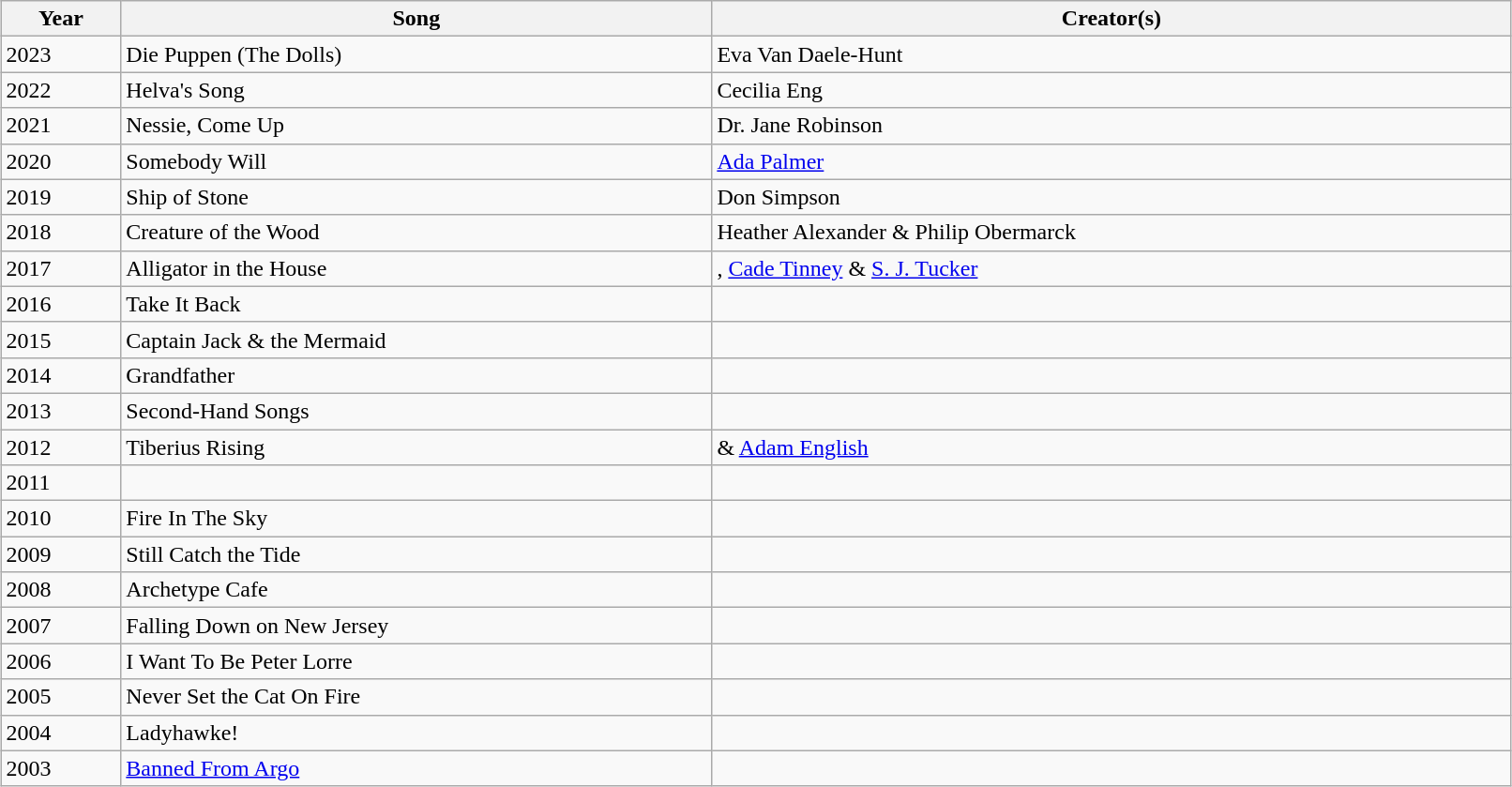<table class="sortable wikitable" width="85%" cellpadding="5" style="margin: 1em auto 1em auto">
<tr>
<th>Year</th>
<th>Song</th>
<th>Creator(s)</th>
</tr>
<tr>
<td>2023</td>
<td>Die Puppen (The Dolls) </td>
<td>Eva Van Daele-Hunt</td>
</tr>
<tr>
<td>2022</td>
<td>Helva's Song </td>
<td>Cecilia Eng</td>
</tr>
<tr>
<td>2021</td>
<td>Nessie, Come Up </td>
<td>Dr. Jane Robinson</td>
</tr>
<tr>
<td>2020</td>
<td>Somebody Will </td>
<td><a href='#'>Ada Palmer</a></td>
</tr>
<tr>
<td>2019</td>
<td>Ship of Stone </td>
<td>Don Simpson</td>
</tr>
<tr>
<td>2018</td>
<td>Creature of the Wood </td>
<td>Heather Alexander & Philip Obermarck</td>
</tr>
<tr>
<td>2017</td>
<td>Alligator in the House </td>
<td>, <a href='#'>Cade Tinney</a> & <a href='#'>S. J. Tucker</a></td>
</tr>
<tr>
<td>2016</td>
<td>Take It Back </td>
<td></td>
</tr>
<tr>
<td>2015</td>
<td>Captain Jack & the Mermaid  </td>
<td></td>
</tr>
<tr>
<td>2014</td>
<td>Grandfather </td>
<td></td>
</tr>
<tr>
<td>2013</td>
<td>Second-Hand Songs</td>
<td></td>
</tr>
<tr>
<td>2012</td>
<td>Tiberius Rising</td>
<td> & <a href='#'>Adam English</a></td>
</tr>
<tr>
<td>2011</td>
<td></td>
<td></td>
</tr>
<tr>
<td>2010</td>
<td>Fire In The Sky</td>
<td></td>
</tr>
<tr>
<td>2009</td>
<td>Still Catch the Tide</td>
<td></td>
</tr>
<tr>
<td>2008</td>
<td>Archetype Cafe</td>
<td></td>
</tr>
<tr>
<td>2007</td>
<td>Falling Down on New Jersey</td>
<td></td>
</tr>
<tr>
<td>2006</td>
<td>I Want To Be Peter Lorre</td>
<td></td>
</tr>
<tr>
<td>2005</td>
<td>Never Set the Cat On Fire</td>
<td></td>
</tr>
<tr>
<td>2004</td>
<td>Ladyhawke!</td>
<td></td>
</tr>
<tr>
<td>2003</td>
<td><a href='#'>Banned From Argo</a></td>
<td></td>
</tr>
</table>
